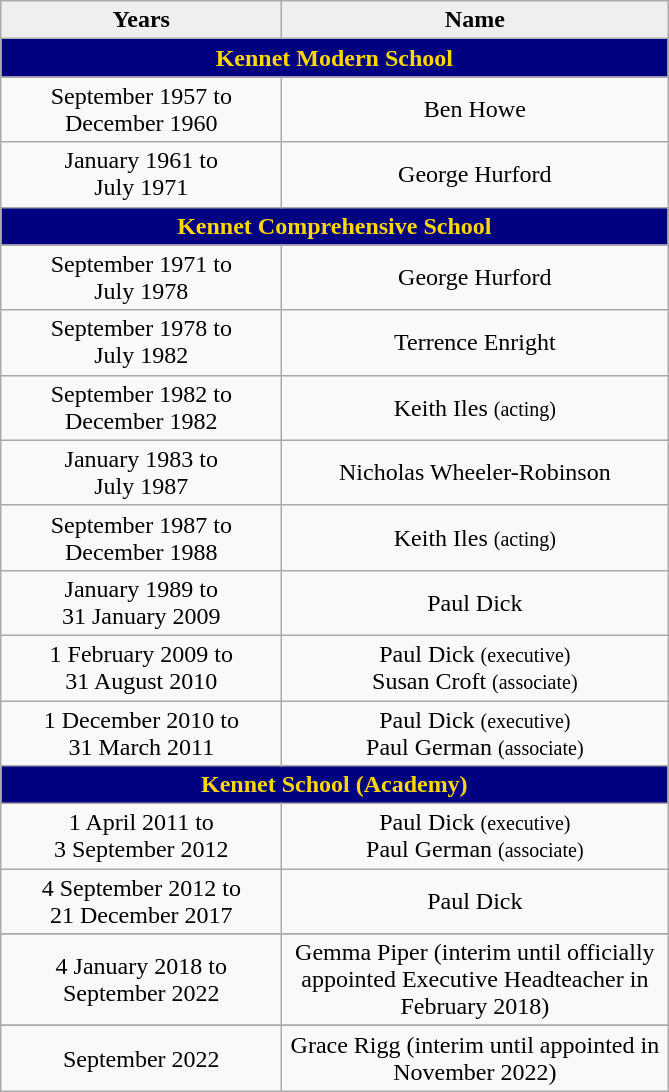<table class="wikitable">
<tr>
<th !  style="background:#efefef; width:180px;">Years</th>
<th !  style="background:#efefef; width:250px;">Name</th>
</tr>
<tr>
<td colspan="2"  style="text-align:center; background:navy; color:gold;"><strong>Kennet Modern School</strong></td>
</tr>
<tr style="text-align:center;">
<td>September 1957 to<br>December 1960</td>
<td>Ben Howe</td>
</tr>
<tr style="text-align:center;">
<td>January 1961 to<br>July 1971</td>
<td>George Hurford</td>
</tr>
<tr>
<td colspan="2"  style="text-align:center; background:navy; color:gold;"><strong>Kennet Comprehensive School</strong></td>
</tr>
<tr style="text-align:center;">
<td>September 1971 to<br>July 1978</td>
<td>George Hurford</td>
</tr>
<tr style="text-align:center;">
<td>September 1978 to<br>July 1982</td>
<td>Terrence Enright</td>
</tr>
<tr style="text-align:center;">
<td>September 1982 to<br>December 1982</td>
<td>Keith Iles <small>(acting)</small></td>
</tr>
<tr style="text-align:center;">
<td>January 1983 to<br>July 1987</td>
<td>Nicholas Wheeler-Robinson</td>
</tr>
<tr style="text-align:center;">
<td>September 1987 to<br>December 1988</td>
<td>Keith Iles <small>(acting)</small></td>
</tr>
<tr style="text-align:center;">
<td>January 1989 to<br>31 January 2009</td>
<td>Paul Dick</td>
</tr>
<tr style="text-align:center;">
<td>1 February 2009 to<br>31 August 2010</td>
<td>Paul Dick <small>(executive)</small><br>Susan Croft <small>(associate)</small></td>
</tr>
<tr style="text-align:center;">
<td>1 December 2010 to<br>31 March 2011</td>
<td>Paul Dick <small>(executive)</small><br>Paul German <small>(associate)</small></td>
</tr>
<tr>
<td colspan="2"  style="text-align:center; background:navy; color:gold;"><strong>Kennet School (Academy)</strong></td>
</tr>
<tr style="text-align:center;">
<td>1 April 2011 to<br>3 September 2012</td>
<td>Paul Dick <small>(executive)</small><br>Paul German <small>(associate)</small></td>
</tr>
<tr style="text-align:center;">
<td>4 September 2012 to<br>21 December 2017</td>
<td>Paul Dick</td>
</tr>
<tr>
</tr>
<tr style="text-align:center;">
<td>4 January 2018 to September 2022</td>
<td>Gemma Piper (interim until officially appointed Executive Headteacher in February 2018)</td>
</tr>
<tr>
</tr>
<tr style="text-align:center;">
<td>September 2022</td>
<td>Grace Rigg (interim until appointed in November 2022)</td>
</tr>
</table>
